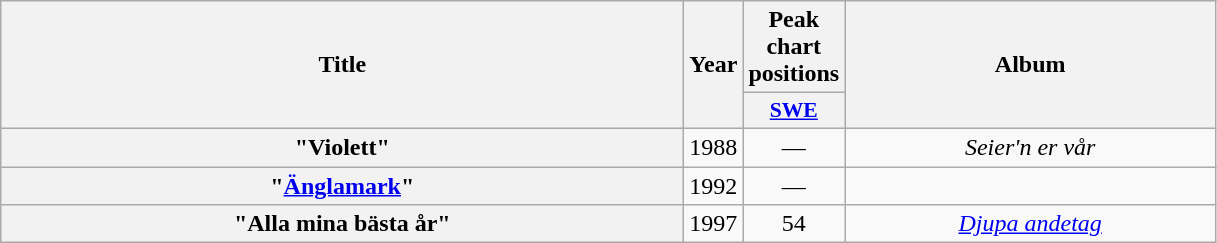<table class="wikitable plainrowheaders" style="text-align:center;">
<tr>
<th scope="col" rowspan="2" style="width:28em;">Title</th>
<th scope="col" rowspan="2" style="width:1em;">Year</th>
<th scope="col" colspan="1">Peak chart positions</th>
<th scope="col" rowspan="2" style="width:15em;">Album</th>
</tr>
<tr>
<th scope="col" style="width:3em;font-size:90%;"><a href='#'>SWE</a><br></th>
</tr>
<tr>
<th scope="row">"Violett" </th>
<td>1988</td>
<td>—</td>
<td><em>Seier'n er vår</em></td>
</tr>
<tr>
<th scope="row">"<a href='#'>Änglamark</a>" </th>
<td>1992</td>
<td>—</td>
<td></td>
</tr>
<tr>
<th scope="row">"Alla mina bästa år" </th>
<td>1997</td>
<td>54</td>
<td><em><a href='#'>Djupa andetag</a></em></td>
</tr>
</table>
